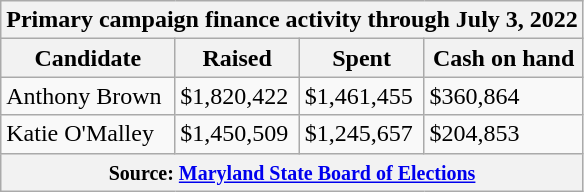<table class="wikitable sortable">
<tr>
<th colspan="4">Primary campaign finance activity through July 3, 2022</th>
</tr>
<tr>
<th>Candidate</th>
<th>Raised</th>
<th>Spent</th>
<th>Cash on hand</th>
</tr>
<tr>
<td data-sort-value="Brown, Anthony">Anthony Brown</td>
<td>$1,820,422</td>
<td>$1,461,455</td>
<td>$360,864</td>
</tr>
<tr>
<td data-sort-value="Omalley, Katie">Katie O'Malley</td>
<td>$1,450,509</td>
<td>$1,245,657</td>
<td>$204,853</td>
</tr>
<tr>
<th colspan="4"><small>Source: <a href='#'>Maryland State Board of Elections</a></small></th>
</tr>
</table>
